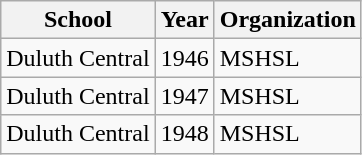<table class="wikitable">
<tr>
<th>School</th>
<th>Year</th>
<th>Organization</th>
</tr>
<tr>
<td>Duluth Central</td>
<td>1946</td>
<td>MSHSL</td>
</tr>
<tr>
<td>Duluth Central</td>
<td>1947</td>
<td>MSHSL</td>
</tr>
<tr>
<td>Duluth Central</td>
<td>1948</td>
<td>MSHSL</td>
</tr>
</table>
